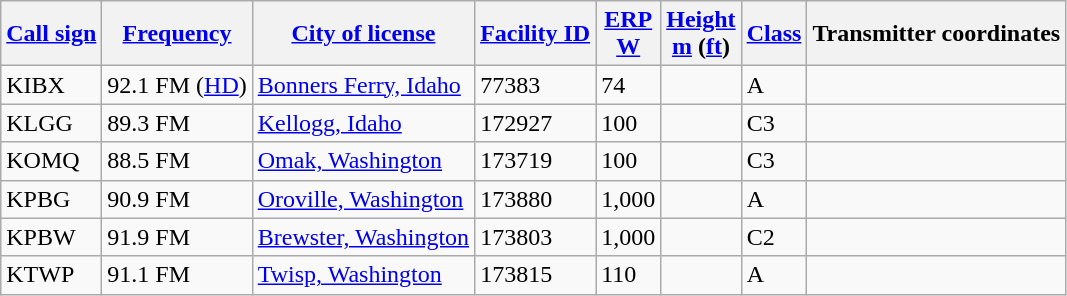<table class="wikitable sortable">
<tr>
<th><a href='#'>Call sign</a></th>
<th data-sort-type="number"><a href='#'>Frequency</a></th>
<th><a href='#'>City of license</a></th>
<th><a href='#'>Facility ID</a></th>
<th data-sort-type="number"><a href='#'>ERP</a><br><a href='#'>W</a></th>
<th data-sort-type="number"><a href='#'>Height</a><br><a href='#'>m</a> (<a href='#'>ft</a>)</th>
<th><a href='#'>Class</a></th>
<th class="unsortable">Transmitter coordinates</th>
</tr>
<tr>
<td>KIBX</td>
<td>92.1 FM (<a href='#'>HD</a>)</td>
<td><a href='#'>Bonners Ferry, Idaho</a></td>
<td>77383</td>
<td>74</td>
<td></td>
<td>A</td>
<td></td>
</tr>
<tr>
<td>KLGG</td>
<td>89.3 FM</td>
<td><a href='#'>Kellogg, Idaho</a></td>
<td>172927</td>
<td>100</td>
<td></td>
<td>C3</td>
<td></td>
</tr>
<tr>
<td>KOMQ</td>
<td>88.5 FM</td>
<td><a href='#'>Omak, Washington</a></td>
<td>173719</td>
<td>100</td>
<td></td>
<td>C3</td>
<td></td>
</tr>
<tr>
<td>KPBG</td>
<td>90.9 FM</td>
<td><a href='#'>Oroville, Washington</a></td>
<td>173880</td>
<td>1,000</td>
<td></td>
<td>A</td>
<td></td>
</tr>
<tr>
<td>KPBW</td>
<td>91.9 FM</td>
<td><a href='#'>Brewster, Washington</a></td>
<td>173803</td>
<td>1,000</td>
<td></td>
<td>C2</td>
<td></td>
</tr>
<tr>
<td>KTWP</td>
<td>91.1 FM</td>
<td><a href='#'>Twisp, Washington</a></td>
<td>173815</td>
<td>110</td>
<td></td>
<td>A</td>
<td></td>
</tr>
</table>
